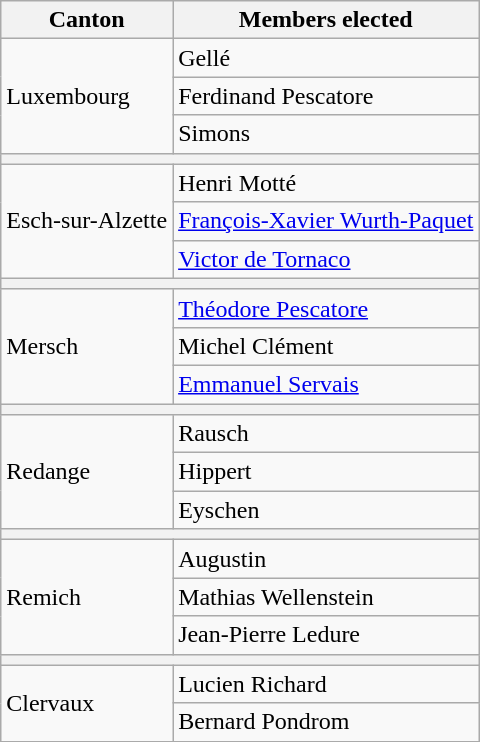<table class=wikitable>
<tr>
<th>Canton</th>
<th>Members elected</th>
</tr>
<tr>
<td rowspan="3">Luxembourg</td>
<td>Gellé</td>
</tr>
<tr>
<td>Ferdinand Pescatore</td>
</tr>
<tr>
<td>Simons</td>
</tr>
<tr>
<th colspan="2"></th>
</tr>
<tr>
<td rowspan="3">Esch-sur-Alzette</td>
<td>Henri Motté</td>
</tr>
<tr>
<td><a href='#'>François-Xavier Wurth-Paquet</a></td>
</tr>
<tr>
<td><a href='#'>Victor de Tornaco</a></td>
</tr>
<tr>
<th colspan="2"></th>
</tr>
<tr>
<td rowspan="3">Mersch</td>
<td><a href='#'>Théodore Pescatore</a></td>
</tr>
<tr>
<td>Michel Clément</td>
</tr>
<tr>
<td><a href='#'>Emmanuel Servais</a></td>
</tr>
<tr>
<th colspan="2"></th>
</tr>
<tr>
<td rowspan="3">Redange</td>
<td>Rausch</td>
</tr>
<tr>
<td>Hippert</td>
</tr>
<tr>
<td>Eyschen</td>
</tr>
<tr>
<th colspan="2"></th>
</tr>
<tr>
<td rowspan="3">Remich</td>
<td>Augustin</td>
</tr>
<tr>
<td>Mathias Wellenstein</td>
</tr>
<tr>
<td>Jean-Pierre Ledure</td>
</tr>
<tr>
<th colspan="2"></th>
</tr>
<tr>
<td rowspan="2">Clervaux</td>
<td>Lucien Richard</td>
</tr>
<tr>
<td>Bernard Pondrom</td>
</tr>
</table>
